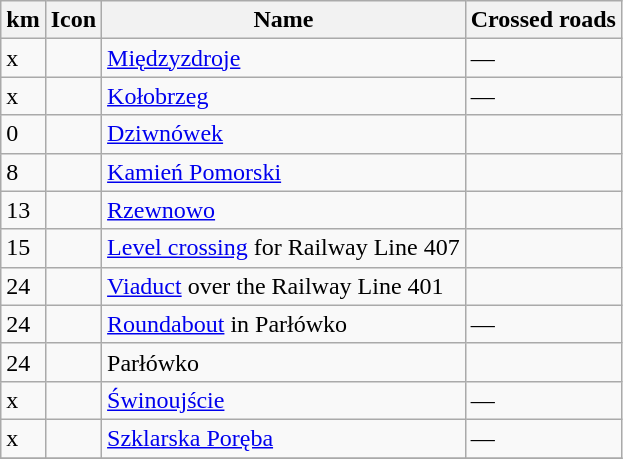<table class=wikitable>
<tr>
<th>km</th>
<th>Icon</th>
<th>Name</th>
<th>Crossed roads</th>
</tr>
<tr>
<td>x</td>
<td></td>
<td> <a href='#'>Międzyzdroje</a></td>
<td>—</td>
</tr>
<tr>
<td>x</td>
<td></td>
<td> <a href='#'>Kołobrzeg</a></td>
<td>—</td>
</tr>
<tr>
<td>0</td>
<td></td>
<td><a href='#'>Dziwnówek</a></td>
<td></td>
</tr>
<tr>
<td>8</td>
<td></td>
<td><a href='#'>Kamień Pomorski</a></td>
<td></td>
</tr>
<tr>
<td>13</td>
<td></td>
<td><a href='#'>Rzewnowo</a></td>
<td></td>
</tr>
<tr>
<td>15</td>
<td></td>
<td><a href='#'>Level crossing</a> for Railway Line 407</td>
<td></td>
</tr>
<tr>
<td>24</td>
<td></td>
<td><a href='#'>Viaduct</a> over the Railway Line 401</td>
<td></td>
</tr>
<tr>
<td>24</td>
<td></td>
<td><a href='#'>Roundabout</a> in Parłówko</td>
<td>—</td>
</tr>
<tr>
<td>24</td>
<td></td>
<td>Parłówko</td>
<td> </td>
</tr>
<tr>
<td>x</td>
<td></td>
<td> <a href='#'>Świnoujście</a></td>
<td>—</td>
</tr>
<tr>
<td>x</td>
<td></td>
<td> <a href='#'>Szklarska Poręba</a></td>
<td>—</td>
</tr>
<tr>
</tr>
</table>
